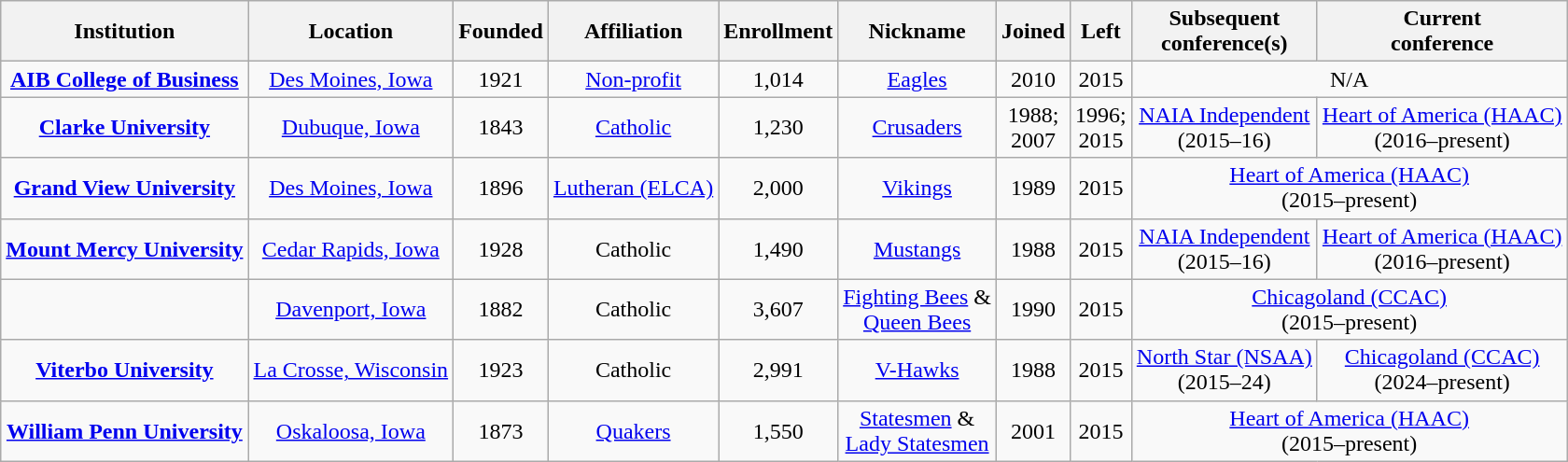<table class="wikitable sortable" style="text-align:center">
<tr>
<th>Institution</th>
<th>Location</th>
<th>Founded</th>
<th>Affiliation</th>
<th>Enrollment</th>
<th>Nickname</th>
<th>Joined</th>
<th>Left</th>
<th>Subsequent<br>conference(s)</th>
<th>Current<br>conference</th>
</tr>
<tr>
<td><strong><a href='#'>AIB College of Business</a></strong></td>
<td><a href='#'>Des Moines, Iowa</a></td>
<td>1921</td>
<td><a href='#'>Non-profit</a></td>
<td>1,014</td>
<td><a href='#'>Eagles</a></td>
<td>2010</td>
<td>2015</td>
<td colspan="2">N/A</td>
</tr>
<tr>
<td><strong><a href='#'>Clarke University</a></strong></td>
<td><a href='#'>Dubuque, Iowa</a></td>
<td>1843</td>
<td><a href='#'>Catholic</a><br></td>
<td>1,230</td>
<td><a href='#'>Crusaders</a></td>
<td>1988;<br>2007</td>
<td>1996;<br>2015</td>
<td><a href='#'>NAIA Independent</a><br>(2015–16)</td>
<td><a href='#'>Heart of America (HAAC)</a><br>(2016–present)</td>
</tr>
<tr>
<td><strong><a href='#'>Grand View University</a></strong></td>
<td><a href='#'>Des Moines, Iowa</a></td>
<td>1896</td>
<td><a href='#'>Lutheran (ELCA)</a></td>
<td>2,000</td>
<td><a href='#'>Vikings</a></td>
<td>1989</td>
<td>2015</td>
<td colspan="2"><a href='#'>Heart of America (HAAC)</a><br>(2015–present)</td>
</tr>
<tr>
<td><strong><a href='#'>Mount Mercy University</a></strong></td>
<td><a href='#'>Cedar Rapids, Iowa</a></td>
<td>1928</td>
<td>Catholic<br></td>
<td>1,490</td>
<td><a href='#'>Mustangs</a></td>
<td>1988</td>
<td>2015</td>
<td><a href='#'>NAIA Independent</a><br>(2015–16)</td>
<td><a href='#'>Heart of America (HAAC)</a><br>(2016–present)</td>
</tr>
<tr>
<td></td>
<td><a href='#'>Davenport, Iowa</a></td>
<td>1882</td>
<td>Catholic</td>
<td>3,607</td>
<td><a href='#'>Fighting Bees</a> &<br><a href='#'>Queen Bees</a></td>
<td>1990</td>
<td>2015</td>
<td colspan="2"><a href='#'>Chicagoland (CCAC)</a><br>(2015–present)</td>
</tr>
<tr>
<td><strong><a href='#'>Viterbo University</a></strong></td>
<td><a href='#'>La Crosse, Wisconsin</a></td>
<td>1923</td>
<td>Catholic<br></td>
<td>2,991</td>
<td><a href='#'>V-Hawks</a></td>
<td>1988</td>
<td>2015</td>
<td><a href='#'>North Star (NSAA)</a><br>(2015–24)</td>
<td><a href='#'>Chicagoland (CCAC)</a><br>(2024–present)</td>
</tr>
<tr>
<td><strong><a href='#'>William Penn University</a></strong></td>
<td><a href='#'>Oskaloosa, Iowa</a></td>
<td>1873</td>
<td><a href='#'>Quakers</a></td>
<td>1,550</td>
<td><a href='#'>Statesmen</a> &<br><a href='#'>Lady Statesmen</a></td>
<td>2001</td>
<td>2015</td>
<td colspan="2"><a href='#'>Heart of America (HAAC)</a><br>(2015–present)</td>
</tr>
</table>
